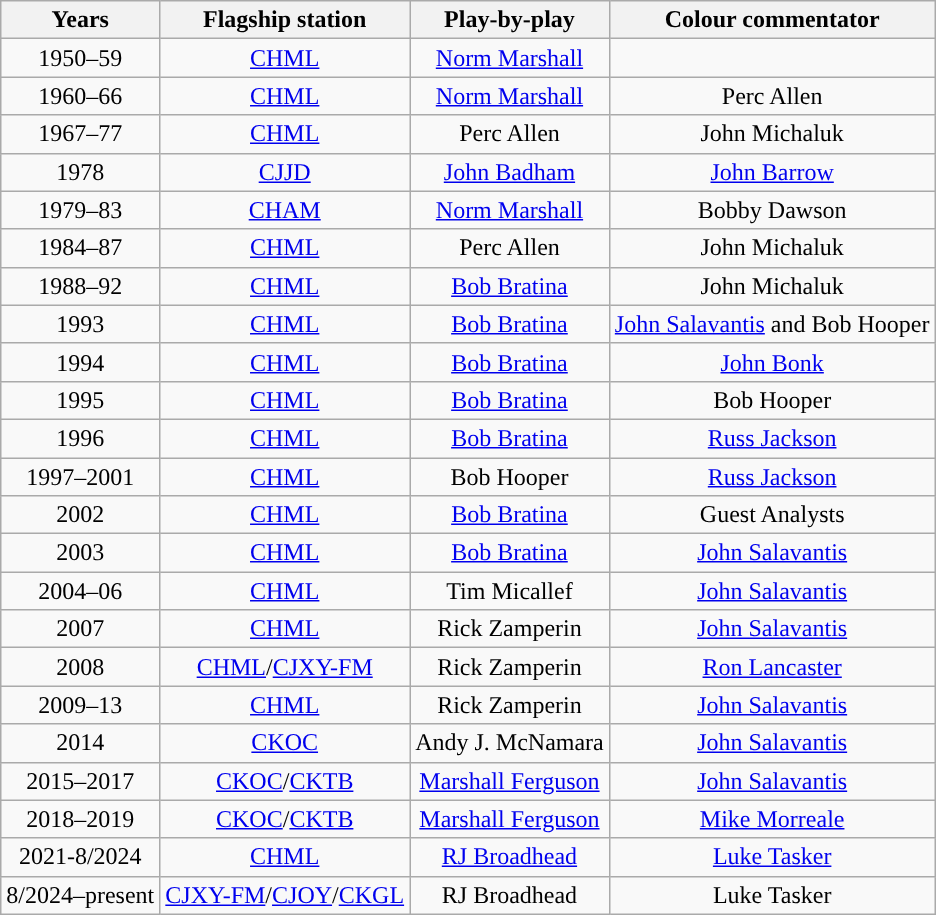<table class="wikitable" style="text-align: center;">
<tr>
<th>Years</th>
<th>Flagship station</th>
<th>Play-by-play</th>
<th>Colour commentator</th>
</tr>
<tr>
<td>1950–59</td>
<td><a href='#'>CHML</a></td>
<td><a href='#'>Norm Marshall</a></td>
<td></td>
</tr>
<tr>
<td>1960–66</td>
<td><a href='#'>CHML</a></td>
<td><a href='#'>Norm Marshall</a></td>
<td>Perc Allen</td>
</tr>
<tr>
<td>1967–77</td>
<td><a href='#'>CHML</a></td>
<td>Perc Allen</td>
<td>John Michaluk</td>
</tr>
<tr>
<td>1978</td>
<td><a href='#'>CJJD</a></td>
<td><a href='#'>John Badham</a></td>
<td><a href='#'>John Barrow</a></td>
</tr>
<tr>
<td>1979–83</td>
<td><a href='#'>CHAM</a></td>
<td><a href='#'>Norm Marshall</a></td>
<td>Bobby Dawson</td>
</tr>
<tr>
<td>1984–87</td>
<td><a href='#'>CHML</a></td>
<td>Perc Allen</td>
<td>John Michaluk</td>
</tr>
<tr>
<td>1988–92</td>
<td><a href='#'>CHML</a></td>
<td><a href='#'>Bob Bratina</a></td>
<td>John Michaluk</td>
</tr>
<tr>
<td>1993</td>
<td><a href='#'>CHML</a></td>
<td><a href='#'>Bob Bratina</a></td>
<td><a href='#'>John Salavantis</a> and Bob Hooper</td>
</tr>
<tr>
<td>1994</td>
<td><a href='#'>CHML</a></td>
<td><a href='#'>Bob Bratina</a></td>
<td><a href='#'>John Bonk</a></td>
</tr>
<tr>
<td>1995</td>
<td><a href='#'>CHML</a></td>
<td><a href='#'>Bob Bratina</a></td>
<td>Bob Hooper</td>
</tr>
<tr>
<td>1996</td>
<td><a href='#'>CHML</a></td>
<td><a href='#'>Bob Bratina</a></td>
<td><a href='#'>Russ Jackson</a></td>
</tr>
<tr>
<td>1997–2001</td>
<td><a href='#'>CHML</a></td>
<td>Bob Hooper</td>
<td><a href='#'>Russ Jackson</a></td>
</tr>
<tr>
<td>2002</td>
<td><a href='#'>CHML</a></td>
<td><a href='#'>Bob Bratina</a></td>
<td>Guest Analysts</td>
</tr>
<tr>
<td>2003</td>
<td><a href='#'>CHML</a></td>
<td><a href='#'>Bob Bratina</a></td>
<td><a href='#'>John Salavantis</a></td>
</tr>
<tr>
<td>2004–06</td>
<td><a href='#'>CHML</a></td>
<td>Tim Micallef</td>
<td><a href='#'>John Salavantis</a></td>
</tr>
<tr>
<td>2007</td>
<td><a href='#'>CHML</a></td>
<td>Rick Zamperin</td>
<td><a href='#'>John Salavantis</a></td>
</tr>
<tr>
<td>2008</td>
<td><a href='#'>CHML</a>/<a href='#'>CJXY-FM</a></td>
<td>Rick Zamperin</td>
<td><a href='#'>Ron Lancaster</a></td>
</tr>
<tr>
<td>2009–13</td>
<td><a href='#'>CHML</a></td>
<td>Rick Zamperin</td>
<td><a href='#'>John Salavantis</a></td>
</tr>
<tr>
<td>2014</td>
<td><a href='#'>CKOC</a></td>
<td>Andy J. McNamara</td>
<td><a href='#'>John Salavantis</a></td>
</tr>
<tr>
<td>2015–2017</td>
<td><a href='#'>CKOC</a>/<a href='#'>CKTB</a></td>
<td><a href='#'>Marshall Ferguson</a></td>
<td><a href='#'>John Salavantis</a></td>
</tr>
<tr>
<td>2018–2019</td>
<td><a href='#'>CKOC</a>/<a href='#'>CKTB</a></td>
<td><a href='#'>Marshall Ferguson</a></td>
<td><a href='#'>Mike Morreale</a></td>
</tr>
<tr>
<td>2021-8/2024</td>
<td><a href='#'>CHML</a></td>
<td><a href='#'>RJ Broadhead</a></td>
<td><a href='#'>Luke Tasker</a></td>
</tr>
<tr>
<td>8/2024–present</td>
<td><a href='#'>CJXY-FM</a>/<a href='#'>CJOY</a>/<a href='#'>CKGL</a></td>
<td>RJ Broadhead</td>
<td>Luke Tasker</td>
</tr>
</table>
